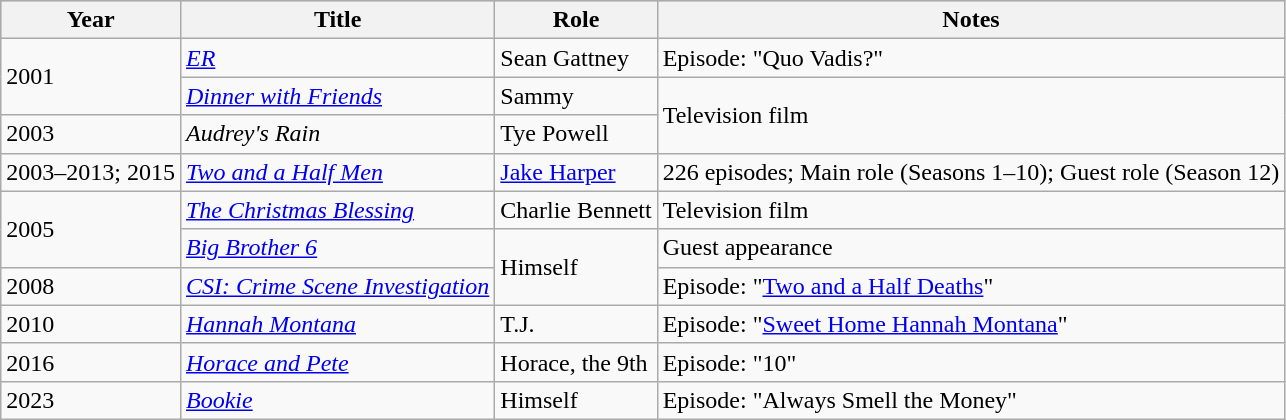<table class="wikitable sortable">
<tr style="background:#ccc;">
<th>Year</th>
<th>Title</th>
<th>Role</th>
<th>Notes</th>
</tr>
<tr>
<td rowspan="2">2001</td>
<td><em><a href='#'>ER</a></em></td>
<td>Sean Gattney</td>
<td>Episode: "Quo Vadis?"</td>
</tr>
<tr>
<td><em><a href='#'>Dinner with Friends</a></em></td>
<td>Sammy</td>
<td rowspan="2">Television film</td>
</tr>
<tr>
<td>2003</td>
<td><em>Audrey's Rain</em></td>
<td>Tye Powell</td>
</tr>
<tr>
<td>2003–2013; 2015</td>
<td><em><a href='#'>Two and a Half Men</a></em></td>
<td><a href='#'>Jake Harper</a></td>
<td>226 episodes; Main role (Seasons 1–10); Guest role (Season 12)</td>
</tr>
<tr>
<td rowspan="2">2005</td>
<td><em><a href='#'>The Christmas Blessing</a></em></td>
<td>Charlie Bennett</td>
<td>Television film</td>
</tr>
<tr>
<td><em><a href='#'>Big Brother 6</a></em></td>
<td rowspan="2">Himself</td>
<td>Guest appearance</td>
</tr>
<tr>
<td>2008</td>
<td><em><a href='#'>CSI: Crime Scene Investigation</a></em></td>
<td>Episode: "<a href='#'>Two and a Half Deaths</a>"</td>
</tr>
<tr>
<td>2010</td>
<td><em><a href='#'>Hannah Montana</a></em></td>
<td>T.J.</td>
<td>Episode: "<a href='#'>Sweet Home Hannah Montana</a>"</td>
</tr>
<tr>
<td>2016</td>
<td><em><a href='#'>Horace and Pete</a></em></td>
<td>Horace, the 9th</td>
<td>Episode: "10"</td>
</tr>
<tr>
<td>2023</td>
<td><em><a href='#'>Bookie</a></em></td>
<td>Himself</td>
<td>Episode: "Always Smell the Money"</td>
</tr>
</table>
